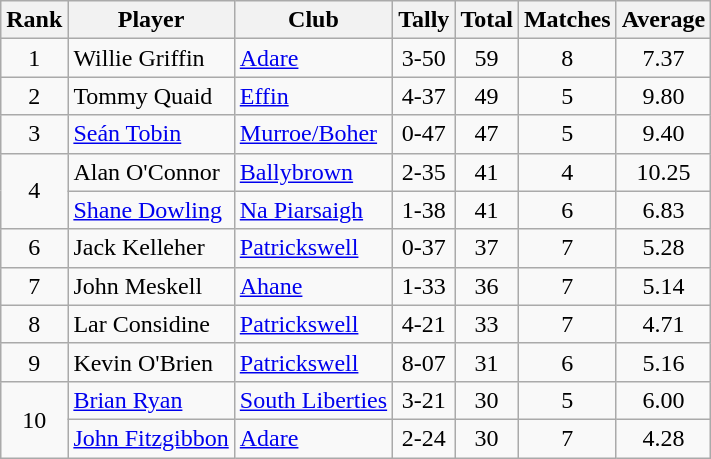<table class="wikitable">
<tr>
<th>Rank</th>
<th>Player</th>
<th>Club</th>
<th>Tally</th>
<th>Total</th>
<th>Matches</th>
<th>Average</th>
</tr>
<tr>
<td rowspan="1" style="text-align:center;">1</td>
<td>Willie Griffin</td>
<td><a href='#'>Adare</a></td>
<td align=center>3-50</td>
<td align=center>59</td>
<td align=center>8</td>
<td align=center>7.37</td>
</tr>
<tr>
<td rowspan="1" style="text-align:center;">2</td>
<td>Tommy Quaid</td>
<td><a href='#'>Effin</a></td>
<td align=center>4-37</td>
<td align=center>49</td>
<td align=center>5</td>
<td align=center>9.80</td>
</tr>
<tr>
<td rowspan="1" style="text-align:center;">3</td>
<td><a href='#'>Seán Tobin</a></td>
<td><a href='#'>Murroe/Boher</a></td>
<td align=center>0-47</td>
<td align=center>47</td>
<td align=center>5</td>
<td align=center>9.40</td>
</tr>
<tr>
<td rowspan="2" style="text-align:center;">4</td>
<td>Alan O'Connor</td>
<td><a href='#'>Ballybrown</a></td>
<td align=center>2-35</td>
<td align=center>41</td>
<td align=center>4</td>
<td align=center>10.25</td>
</tr>
<tr>
<td><a href='#'>Shane Dowling</a></td>
<td><a href='#'>Na Piarsaigh</a></td>
<td align=center>1-38</td>
<td align=center>41</td>
<td align=center>6</td>
<td align=center>6.83</td>
</tr>
<tr>
<td rowspan="1" style="text-align:center;">6</td>
<td>Jack Kelleher</td>
<td><a href='#'>Patrickswell</a></td>
<td align=center>0-37</td>
<td align=center>37</td>
<td align=center>7</td>
<td align=center>5.28</td>
</tr>
<tr>
<td rowspan="1" style="text-align:center;">7</td>
<td>John Meskell</td>
<td><a href='#'>Ahane</a></td>
<td align=center>1-33</td>
<td align=center>36</td>
<td align=center>7</td>
<td align=center>5.14</td>
</tr>
<tr>
<td rowspan="1" style="text-align:center;">8</td>
<td>Lar Considine</td>
<td><a href='#'>Patrickswell</a></td>
<td align=center>4-21</td>
<td align=center>33</td>
<td align=center>7</td>
<td align=center>4.71</td>
</tr>
<tr>
<td rowspan="1" style="text-align:center;">9</td>
<td>Kevin O'Brien</td>
<td><a href='#'>Patrickswell</a></td>
<td align=center>8-07</td>
<td align=center>31</td>
<td align=center>6</td>
<td align=center>5.16</td>
</tr>
<tr>
<td rowspan="2" style="text-align:center;">10</td>
<td><a href='#'>Brian Ryan</a></td>
<td><a href='#'>South Liberties</a></td>
<td align=center>3-21</td>
<td align=center>30</td>
<td align=center>5</td>
<td align=center>6.00</td>
</tr>
<tr>
<td><a href='#'>John Fitzgibbon</a></td>
<td><a href='#'>Adare</a></td>
<td align=center>2-24</td>
<td align=center>30</td>
<td align=center>7</td>
<td align=center>4.28</td>
</tr>
</table>
